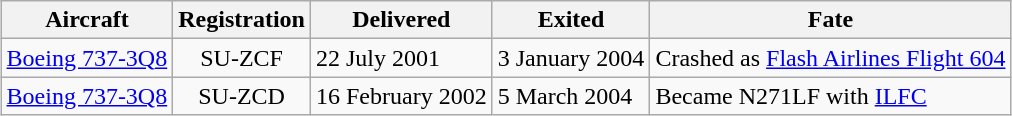<table class="wikitable" style="margin: 0 auto;">
<tr>
<th>Aircraft</th>
<th>Registration</th>
<th>Delivered</th>
<th>Exited</th>
<th>Fate</th>
</tr>
<tr>
<td><a href='#'>Boeing 737-3Q8</a></td>
<td align=center>SU-ZCF</td>
<td>22 July 2001</td>
<td>3 January 2004</td>
<td>Crashed as <a href='#'>Flash Airlines Flight 604</a></td>
</tr>
<tr>
<td><a href='#'>Boeing 737-3Q8</a></td>
<td align=center>SU-ZCD</td>
<td>16 February 2002</td>
<td>5 March 2004</td>
<td>Became N271LF with <a href='#'>ILFC</a></td>
</tr>
</table>
